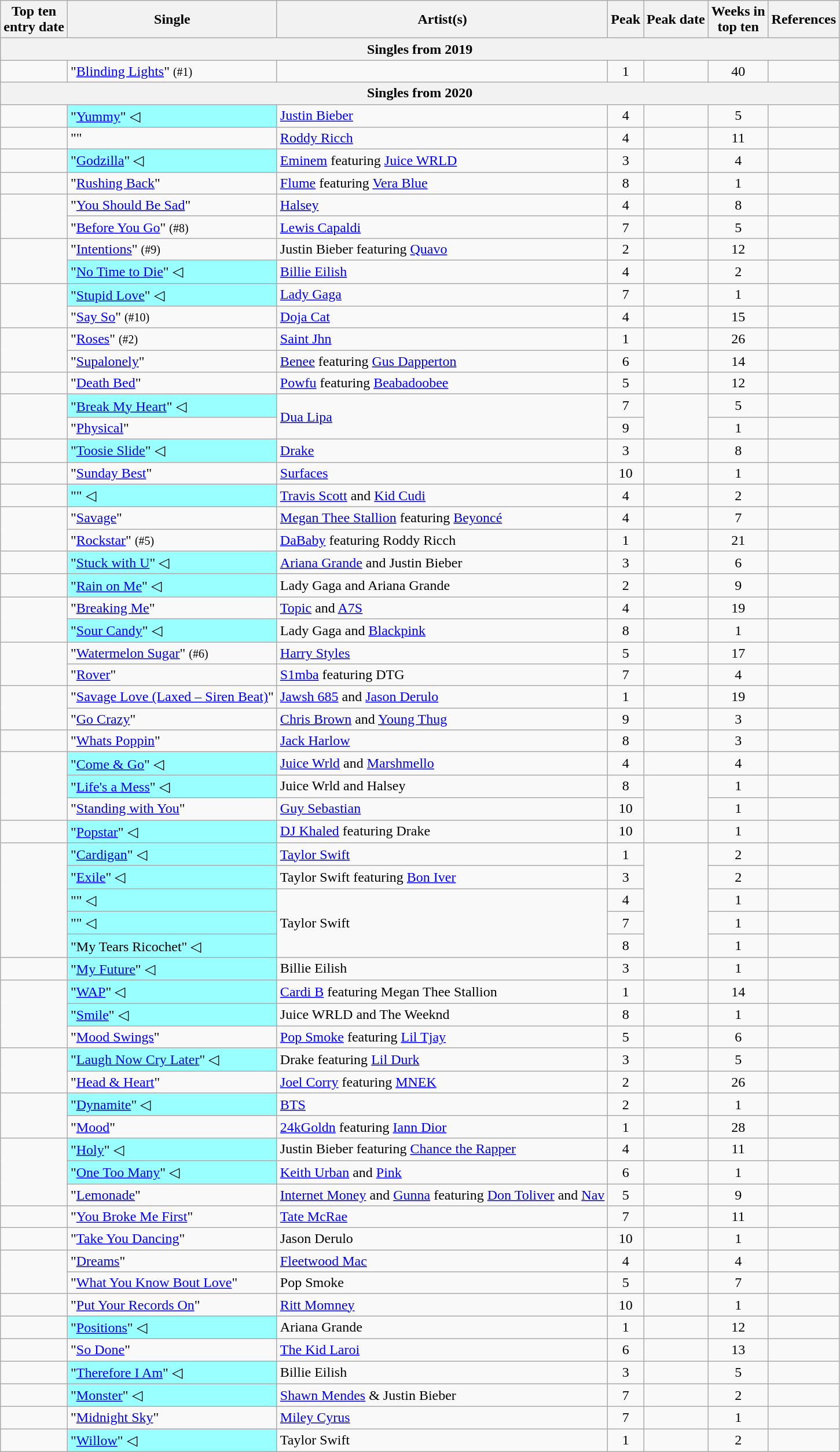<table class="wikitable sortable">
<tr>
<th>Top ten<br>entry date</th>
<th>Single</th>
<th>Artist(s)</th>
<th data-sort-type="number">Peak</th>
<th>Peak date</th>
<th data-sort-type="number">Weeks in<br>top ten</th>
<th>References</th>
</tr>
<tr>
<th colspan=7>Singles from 2019</th>
</tr>
<tr>
<td></td>
<td>"<a href='#'>Blinding Lights</a>" <small>(#1)</small>     </td>
<td></td>
<td style="text-align:center;">1</td>
<td></td>
<td style="text-align:center;">40</td>
<td style="text-align:center;"></td>
</tr>
<tr>
<th colspan=7>Singles from 2020</th>
</tr>
<tr>
<td></td>
<td style=background:#9ff;>"<a href='#'>Yummy</a>" ◁ </td>
<td><a href='#'>Justin Bieber</a></td>
<td style="text-align:center;">4</td>
<td></td>
<td style="text-align:center;">5</td>
<td style="text-align:center;"></td>
</tr>
<tr>
<td></td>
<td>""</td>
<td><a href='#'>Roddy Ricch</a></td>
<td style="text-align:center;">4</td>
<td></td>
<td style="text-align:center;">11</td>
<td style="text-align:center;"></td>
</tr>
<tr>
<td></td>
<td style=background:#9ff;>"<a href='#'>Godzilla</a>" ◁</td>
<td><a href='#'>Eminem</a> featuring <a href='#'>Juice WRLD</a></td>
<td style="text-align:center;">3</td>
<td></td>
<td style="text-align:center;">4</td>
<td style="text-align:center;"></td>
</tr>
<tr>
<td></td>
<td>"<a href='#'>Rushing Back</a>"</td>
<td><a href='#'>Flume</a> featuring <a href='#'>Vera Blue</a></td>
<td style="text-align:center;">8</td>
<td></td>
<td style="text-align:center;">1</td>
<td style="text-align:center;"></td>
</tr>
<tr>
<td rowspan=2></td>
<td>"<a href='#'>You Should Be Sad</a>"</td>
<td><a href='#'>Halsey</a></td>
<td style="text-align:center;">4</td>
<td></td>
<td style="text-align:center;">8</td>
<td style="text-align:center;"></td>
</tr>
<tr>
<td>"<a href='#'>Before You Go</a>" <small>(#8)</small> </td>
<td><a href='#'>Lewis Capaldi</a></td>
<td style="text-align:center;">7</td>
<td></td>
<td style="text-align:center;">5</td>
<td style="text-align:center;"></td>
</tr>
<tr>
<td rowspan=2></td>
<td>"<a href='#'>Intentions</a>" <small>(#9)</small></td>
<td>Justin Bieber featuring <a href='#'>Quavo</a></td>
<td style="text-align:center;">2</td>
<td></td>
<td style="text-align:center;">12</td>
<td style="text-align:center;"></td>
</tr>
<tr>
<td style=background:#9ff;>"<a href='#'>No Time to Die</a>" ◁</td>
<td><a href='#'>Billie Eilish</a></td>
<td style="text-align:center;">4</td>
<td></td>
<td style="text-align:center;">2</td>
<td style="text-align:center;"></td>
</tr>
<tr>
<td rowspan=2></td>
<td style=background:#9ff;>"<a href='#'>Stupid Love</a>" ◁</td>
<td><a href='#'>Lady Gaga</a></td>
<td style="text-align:center;">7</td>
<td></td>
<td style="text-align:center;">1</td>
<td style="text-align:center;"></td>
</tr>
<tr>
<td>"<a href='#'>Say So</a>" <small>(#10)</small></td>
<td><a href='#'>Doja Cat</a></td>
<td style="text-align:center;">4</td>
<td></td>
<td style="text-align:center;">15</td>
<td style="text-align:center;"></td>
</tr>
<tr>
<td rowspan=2></td>
<td>"<a href='#'>Roses</a>" <small>(#2)</small>  </td>
<td><a href='#'>Saint Jhn</a></td>
<td style="text-align:center;">1</td>
<td></td>
<td style="text-align:center;">26</td>
<td style="text-align:center;"></td>
</tr>
<tr>
<td>"<a href='#'>Supalonely</a>"  </td>
<td><a href='#'>Benee</a> featuring <a href='#'>Gus Dapperton</a></td>
<td style="text-align:center;">6</td>
<td></td>
<td style="text-align:center;">14</td>
<td style="text-align:center;"></td>
</tr>
<tr>
<td></td>
<td>"<a href='#'>Death Bed</a>"</td>
<td><a href='#'>Powfu</a> featuring <a href='#'>Beabadoobee</a></td>
<td style="text-align:center;">5</td>
<td></td>
<td style="text-align:center;">12</td>
<td style="text-align:center;"></td>
</tr>
<tr>
<td rowspan=2></td>
<td style=background:#9ff;>"<a href='#'>Break My Heart</a>" ◁</td>
<td rowspan=2><a href='#'>Dua Lipa</a></td>
<td style="text-align:center;">7</td>
<td rowspan=2></td>
<td style="text-align:center;">5</td>
<td style="text-align:center;"></td>
</tr>
<tr>
<td>"<a href='#'>Physical</a>"</td>
<td style="text-align:center;">9</td>
<td style="text-align:center;">1</td>
<td style="text-align:center;"></td>
</tr>
<tr>
<td></td>
<td style=background:#9ff;>"<a href='#'>Toosie Slide</a>" ◁</td>
<td><a href='#'>Drake</a></td>
<td style="text-align:center;">3</td>
<td></td>
<td style="text-align:center;">8</td>
<td style="text-align:center;"></td>
</tr>
<tr>
<td></td>
<td>"<a href='#'>Sunday Best</a>"</td>
<td><a href='#'>Surfaces</a></td>
<td style="text-align:center;">10</td>
<td></td>
<td style="text-align:center;">1</td>
<td style="text-align:center;"></td>
</tr>
<tr>
<td></td>
<td style=background:#9ff;>"" ◁</td>
<td><a href='#'>Travis Scott</a> and <a href='#'>Kid Cudi</a></td>
<td style="text-align:center;">4</td>
<td></td>
<td style="text-align:center;">2</td>
<td style="text-align:center;"></td>
</tr>
<tr>
<td rowspan=2></td>
<td>"<a href='#'>Savage</a>"</td>
<td><a href='#'>Megan Thee Stallion</a> featuring <a href='#'>Beyoncé</a></td>
<td style="text-align:center;">4</td>
<td></td>
<td style="text-align:center;">7</td>
<td style="text-align:center;"></td>
</tr>
<tr>
<td>"<a href='#'>Rockstar</a>" <small>(#5)</small></td>
<td><a href='#'>DaBaby</a> featuring Roddy Ricch</td>
<td style="text-align:center;">1</td>
<td></td>
<td style="text-align:center;">21</td>
<td style="text-align:center;"></td>
</tr>
<tr>
<td></td>
<td style=background:#9ff;>"<a href='#'>Stuck with U</a>" ◁</td>
<td><a href='#'>Ariana Grande</a> and Justin Bieber</td>
<td style="text-align:center;">3</td>
<td></td>
<td style="text-align:center;">6</td>
<td style="text-align:center;"></td>
</tr>
<tr>
<td></td>
<td style=background:#9ff;>"<a href='#'>Rain on Me</a>" ◁</td>
<td>Lady Gaga and Ariana Grande</td>
<td style="text-align:center;">2</td>
<td></td>
<td style="text-align:center;">9</td>
<td style="text-align:center;"></td>
</tr>
<tr>
<td rowspan=2></td>
<td>"<a href='#'>Breaking Me</a>"</td>
<td><a href='#'>Topic</a> and <a href='#'>A7S</a></td>
<td style="text-align:center;">4</td>
<td></td>
<td style="text-align:center;">19</td>
<td style="text-align:center;"></td>
</tr>
<tr>
<td style=background:#9ff;>"<a href='#'>Sour Candy</a>" ◁</td>
<td>Lady Gaga and <a href='#'>Blackpink</a></td>
<td style="text-align:center;">8</td>
<td></td>
<td style="text-align:center;">1</td>
<td style="text-align:center;"></td>
</tr>
<tr>
<td rowspan=2></td>
<td>"<a href='#'>Watermelon Sugar</a>" <small>(#6)</small> </td>
<td><a href='#'>Harry Styles</a></td>
<td style="text-align:center;">5</td>
<td></td>
<td style="text-align:center;">17</td>
<td style="text-align:center;"></td>
</tr>
<tr>
<td>"<a href='#'>Rover</a>"</td>
<td><a href='#'>S1mba</a> featuring DTG</td>
<td style="text-align:center;">7</td>
<td></td>
<td style="text-align:center;">4</td>
<td style="text-align:center;"></td>
</tr>
<tr>
<td rowspan=2></td>
<td>"<a href='#'>Savage Love (Laxed – Siren Beat)</a>"</td>
<td><a href='#'>Jawsh 685</a> and <a href='#'>Jason Derulo</a></td>
<td style="text-align:center;">1</td>
<td></td>
<td style="text-align:center;">19</td>
<td style="text-align:center;"></td>
</tr>
<tr>
<td>"<a href='#'>Go Crazy</a>"</td>
<td><a href='#'>Chris Brown</a> and <a href='#'>Young Thug</a></td>
<td style="text-align:center;">9</td>
<td></td>
<td style="text-align:center;">3</td>
<td style="text-align:center;"></td>
</tr>
<tr>
<td></td>
<td>"<a href='#'>Whats Poppin</a>" </td>
<td><a href='#'>Jack Harlow</a></td>
<td style="text-align:center;">8</td>
<td></td>
<td style="text-align:center;">3</td>
<td style="text-align:center;"></td>
</tr>
<tr>
<td rowspan=3></td>
<td style=background:#9ff;>"<a href='#'>Come & Go</a>" ◁ </td>
<td><a href='#'>Juice Wrld</a> and <a href='#'>Marshmello</a></td>
<td style="text-align:center;">4</td>
<td></td>
<td style="text-align:center;">4</td>
<td style="text-align:center;"></td>
</tr>
<tr>
<td style=background:#9ff;>"<a href='#'>Life's a Mess</a>" ◁</td>
<td>Juice Wrld and Halsey</td>
<td style="text-align:center;">8</td>
<td rowspan=2></td>
<td style="text-align:center;">1</td>
<td style="text-align:center;"></td>
</tr>
<tr>
<td>"<a href='#'>Standing with You</a>"</td>
<td><a href='#'>Guy Sebastian</a></td>
<td style="text-align:center;">10</td>
<td style="text-align:center;">1</td>
<td style="text-align:center;"></td>
</tr>
<tr>
<td></td>
<td style=background:#9ff;>"<a href='#'>Popstar</a>" ◁</td>
<td><a href='#'>DJ Khaled</a> featuring Drake</td>
<td style="text-align:center;">10</td>
<td></td>
<td style="text-align:center;">1</td>
<td style="text-align:center;"></td>
</tr>
<tr>
<td rowspan=5></td>
<td style=background:#9ff;>"<a href='#'>Cardigan</a>" ◁</td>
<td><a href='#'>Taylor Swift</a></td>
<td style="text-align:center;">1</td>
<td rowspan=5></td>
<td style="text-align:center;">2</td>
<td style="text-align:center;"></td>
</tr>
<tr>
<td style=background:#9ff;>"<a href='#'>Exile</a>" ◁</td>
<td>Taylor Swift featuring <a href='#'>Bon Iver</a></td>
<td style="text-align:center;">3</td>
<td style="text-align:center;">2</td>
<td style="text-align:center;"></td>
</tr>
<tr>
<td style=background:#9ff;>"" ◁</td>
<td rowspan=3>Taylor Swift</td>
<td style="text-align:center;">4</td>
<td style="text-align:center;">1</td>
<td style="text-align:center;"></td>
</tr>
<tr>
<td style=background:#9ff;>"" ◁</td>
<td style="text-align:center;">7</td>
<td style="text-align:center;">1</td>
<td style="text-align:center;"></td>
</tr>
<tr>
<td style=background:#9ff;>"My Tears Ricochet" ◁</td>
<td style="text-align:center;">8</td>
<td style="text-align:center;">1</td>
<td style="text-align:center;"></td>
</tr>
<tr>
<td></td>
<td style=background:#9ff;>"<a href='#'>My Future</a>" ◁</td>
<td>Billie Eilish</td>
<td style="text-align:center;">3</td>
<td></td>
<td style="text-align:center;">1</td>
<td style="text-align:center;"></td>
</tr>
<tr>
<td rowspan=3></td>
<td style=background:#9ff;>"<a href='#'>WAP</a>" ◁</td>
<td><a href='#'>Cardi B</a> featuring Megan Thee Stallion</td>
<td style="text-align:center;">1</td>
<td></td>
<td style="text-align:center;">14</td>
<td style="text-align:center;"></td>
</tr>
<tr>
<td style=background:#9ff;>"<a href='#'>Smile</a>" ◁</td>
<td>Juice WRLD and The Weeknd</td>
<td style="text-align:center;">8</td>
<td></td>
<td style="text-align:center;">1</td>
<td style="text-align:center;"></td>
</tr>
<tr>
<td>"<a href='#'>Mood Swings</a>"</td>
<td><a href='#'>Pop Smoke</a> featuring <a href='#'>Lil Tjay</a></td>
<td style="text-align:center;">5</td>
<td></td>
<td style="text-align:center;">6</td>
<td style="text-align:center;"></td>
</tr>
<tr>
<td rowspan=2></td>
<td style=background:#9ff;>"<a href='#'>Laugh Now Cry Later</a>" ◁</td>
<td>Drake featuring <a href='#'>Lil Durk</a></td>
<td style="text-align:center;">3</td>
<td></td>
<td style="text-align:center;">5</td>
<td style="text-align:center;"></td>
</tr>
<tr>
<td>"<a href='#'>Head & Heart</a>" </td>
<td><a href='#'>Joel Corry</a> featuring <a href='#'>MNEK</a></td>
<td style="text-align:center;">2</td>
<td></td>
<td style="text-align:center;">26</td>
<td style="text-align:center;"></td>
</tr>
<tr>
<td rowspan=2></td>
<td style=background:#9ff;>"<a href='#'>Dynamite</a>" ◁</td>
<td><a href='#'>BTS</a></td>
<td style="text-align:center;">2</td>
<td></td>
<td style="text-align:center;">1</td>
<td style="text-align:center;"></td>
</tr>
<tr>
<td>"<a href='#'>Mood</a>"</td>
<td><a href='#'>24kGoldn</a> featuring <a href='#'>Iann Dior</a></td>
<td style="text-align:center;">1</td>
<td></td>
<td style="text-align:center;">28</td>
<td style="text-align:center;"></td>
</tr>
<tr>
<td rowspan=3></td>
<td style=background:#9ff;>"<a href='#'>Holy</a>" ◁</td>
<td>Justin Bieber featuring <a href='#'>Chance the Rapper</a></td>
<td style="text-align:center;">4</td>
<td></td>
<td style="text-align:center;">11</td>
<td style="text-align:center;"></td>
</tr>
<tr>
<td style=background:#9ff;>"<a href='#'>One Too Many</a>" ◁</td>
<td><a href='#'>Keith Urban</a> and <a href='#'>Pink</a></td>
<td style="text-align:center;">6</td>
<td></td>
<td style="text-align:center;">1</td>
<td style="text-align:center;"></td>
</tr>
<tr>
<td>"<a href='#'>Lemonade</a>"</td>
<td><a href='#'>Internet Money</a> and <a href='#'>Gunna</a> featuring <a href='#'>Don Toliver</a> and <a href='#'>Nav</a></td>
<td style="text-align:center;">5</td>
<td></td>
<td style="text-align:center;">9</td>
<td style="text-align:center;"></td>
</tr>
<tr>
<td></td>
<td>"<a href='#'>You Broke Me First</a>"</td>
<td><a href='#'>Tate McRae</a></td>
<td style="text-align:center;">7</td>
<td></td>
<td style="text-align:center;">11</td>
<td style="text-align:center;"></td>
</tr>
<tr>
<td></td>
<td>"<a href='#'>Take You Dancing</a>"</td>
<td>Jason Derulo</td>
<td style="text-align:center;">10</td>
<td></td>
<td style="text-align:center;">1</td>
<td style="text-align:center;"></td>
</tr>
<tr>
<td rowspan=2></td>
<td>"<a href='#'>Dreams</a>"</td>
<td><a href='#'>Fleetwood Mac</a></td>
<td style="text-align:center;">4</td>
<td></td>
<td style="text-align:center;">4</td>
<td style="text-align:center;"></td>
</tr>
<tr>
<td>"<a href='#'>What You Know Bout Love</a>"</td>
<td>Pop Smoke</td>
<td style="text-align:center;">5</td>
<td></td>
<td style="text-align:center;">7</td>
<td style="text-align:center;"></td>
</tr>
<tr>
<td></td>
<td>"<a href='#'>Put Your Records On</a>"</td>
<td><a href='#'>Ritt Momney</a></td>
<td style="text-align:center;">10</td>
<td></td>
<td style="text-align:center;">1</td>
<td style="text-align:center;"></td>
</tr>
<tr>
<td></td>
<td style=background:#9ff;>"<a href='#'>Positions</a>" ◁</td>
<td>Ariana Grande</td>
<td style="text-align:center;">1</td>
<td></td>
<td style="text-align:center;">12</td>
<td style="text-align:center;"></td>
</tr>
<tr>
<td></td>
<td>"<a href='#'>So Done</a>" </td>
<td><a href='#'>The Kid Laroi</a></td>
<td style="text-align:center;">6</td>
<td></td>
<td style="text-align:center;">13</td>
<td style="text-align:center;"></td>
</tr>
<tr>
<td></td>
<td style=background:#9ff;>"<a href='#'>Therefore I Am</a>" ◁</td>
<td>Billie Eilish</td>
<td style="text-align:center;">3</td>
<td></td>
<td style="text-align:center;">5</td>
<td style="text-align:center;"></td>
</tr>
<tr>
<td></td>
<td style=background:#9ff;>"<a href='#'>Monster</a>" ◁</td>
<td><a href='#'>Shawn Mendes</a> & Justin Bieber</td>
<td style="text-align:center;">7</td>
<td></td>
<td style="text-align:center;">2</td>
<td style="text-align:center;"></td>
</tr>
<tr>
<td></td>
<td>"<a href='#'>Midnight Sky</a>"</td>
<td><a href='#'>Miley Cyrus</a></td>
<td style="text-align:center;">7</td>
<td></td>
<td style="text-align:center;">1</td>
<td style="text-align:center;"></td>
</tr>
<tr>
<td></td>
<td style=background:#9ff;>"<a href='#'>Willow</a>" ◁</td>
<td>Taylor Swift</td>
<td style="text-align:center;">1</td>
<td></td>
<td style="text-align:center;">2</td>
<td style="text-align:center;"></td>
</tr>
</table>
